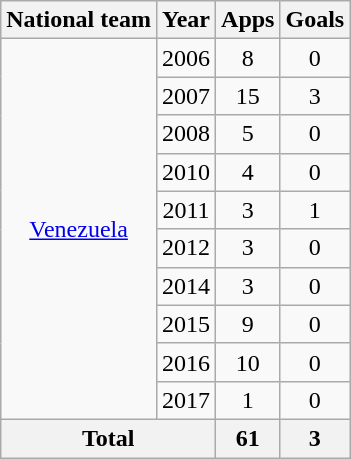<table class="wikitable" style="text-align:center">
<tr>
<th>National team</th>
<th>Year</th>
<th>Apps</th>
<th>Goals</th>
</tr>
<tr>
<td rowspan="10"><a href='#'>Venezuela</a></td>
<td>2006</td>
<td>8</td>
<td>0</td>
</tr>
<tr>
<td>2007</td>
<td>15</td>
<td>3</td>
</tr>
<tr>
<td>2008</td>
<td>5</td>
<td>0</td>
</tr>
<tr>
<td>2010</td>
<td>4</td>
<td>0</td>
</tr>
<tr>
<td>2011</td>
<td>3</td>
<td>1</td>
</tr>
<tr>
<td>2012</td>
<td>3</td>
<td>0</td>
</tr>
<tr>
<td>2014</td>
<td>3</td>
<td>0</td>
</tr>
<tr>
<td>2015</td>
<td>9</td>
<td>0</td>
</tr>
<tr>
<td>2016</td>
<td>10</td>
<td>0</td>
</tr>
<tr>
<td>2017</td>
<td>1</td>
<td>0</td>
</tr>
<tr>
<th colspan="2">Total</th>
<th>61</th>
<th>3</th>
</tr>
</table>
